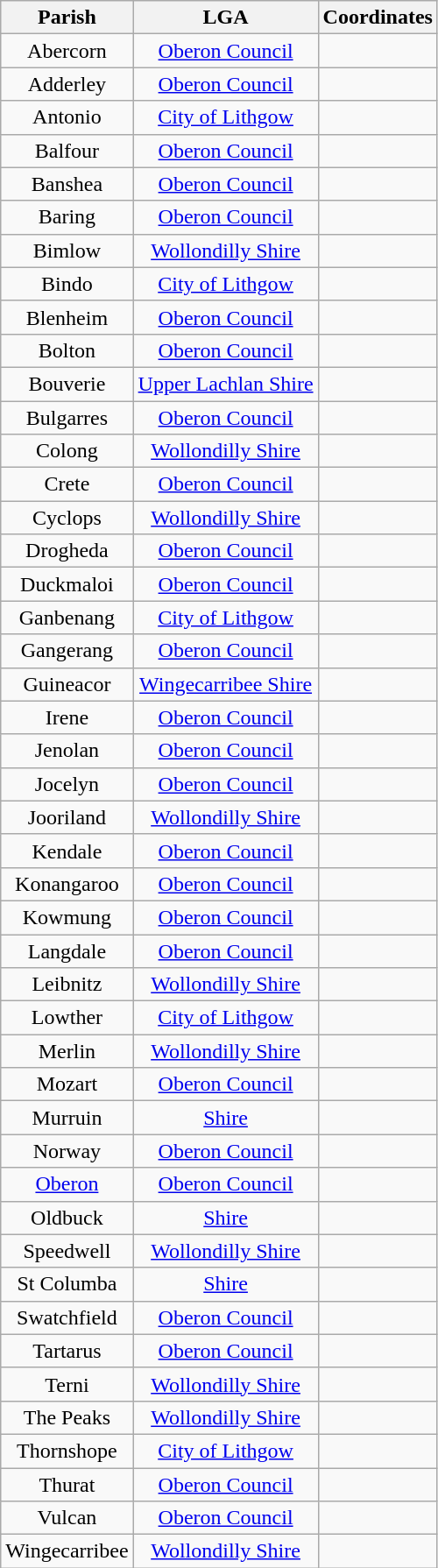<table class="wikitable" style="text-align:center">
<tr>
<th>Parish</th>
<th>LGA</th>
<th>Coordinates</th>
</tr>
<tr>
<td>Abercorn</td>
<td><a href='#'>Oberon Council</a></td>
<td></td>
</tr>
<tr>
<td>Adderley</td>
<td><a href='#'>Oberon Council</a></td>
<td></td>
</tr>
<tr>
<td>Antonio</td>
<td><a href='#'>City of Lithgow</a></td>
<td></td>
</tr>
<tr>
<td>Balfour</td>
<td><a href='#'>Oberon Council</a></td>
<td></td>
</tr>
<tr>
<td>Banshea</td>
<td><a href='#'>Oberon Council</a></td>
<td></td>
</tr>
<tr>
<td>Baring</td>
<td><a href='#'>Oberon Council</a></td>
<td></td>
</tr>
<tr>
<td>Bimlow</td>
<td><a href='#'>Wollondilly Shire</a></td>
<td></td>
</tr>
<tr>
<td>Bindo</td>
<td><a href='#'>City of Lithgow</a></td>
<td></td>
</tr>
<tr>
<td>Blenheim</td>
<td><a href='#'>Oberon Council</a></td>
<td></td>
</tr>
<tr>
<td>Bolton</td>
<td><a href='#'>Oberon Council</a></td>
<td></td>
</tr>
<tr>
<td>Bouverie</td>
<td><a href='#'>Upper Lachlan Shire</a></td>
<td></td>
</tr>
<tr>
<td>Bulgarres</td>
<td><a href='#'>Oberon Council</a></td>
<td></td>
</tr>
<tr>
<td>Colong</td>
<td><a href='#'>Wollondilly Shire</a></td>
<td></td>
</tr>
<tr>
<td>Crete</td>
<td><a href='#'>Oberon Council</a></td>
<td></td>
</tr>
<tr>
<td>Cyclops</td>
<td><a href='#'>Wollondilly Shire</a></td>
<td></td>
</tr>
<tr>
<td>Drogheda</td>
<td><a href='#'>Oberon Council</a></td>
<td></td>
</tr>
<tr>
<td>Duckmaloi</td>
<td><a href='#'>Oberon Council</a></td>
<td></td>
</tr>
<tr>
<td>Ganbenang</td>
<td><a href='#'>City of Lithgow</a></td>
<td></td>
</tr>
<tr>
<td>Gangerang</td>
<td><a href='#'>Oberon Council</a></td>
<td></td>
</tr>
<tr>
<td>Guineacor</td>
<td><a href='#'>Wingecarribee Shire</a></td>
<td></td>
</tr>
<tr>
<td>Irene</td>
<td><a href='#'>Oberon Council</a></td>
<td></td>
</tr>
<tr>
<td>Jenolan</td>
<td><a href='#'>Oberon Council</a></td>
<td></td>
</tr>
<tr>
<td>Jocelyn</td>
<td><a href='#'>Oberon Council</a></td>
<td></td>
</tr>
<tr>
<td>Jooriland</td>
<td><a href='#'>Wollondilly Shire</a></td>
<td></td>
</tr>
<tr>
<td>Kendale</td>
<td><a href='#'>Oberon Council</a></td>
<td></td>
</tr>
<tr>
<td>Konangaroo</td>
<td><a href='#'>Oberon Council</a></td>
<td></td>
</tr>
<tr>
<td>Kowmung</td>
<td><a href='#'>Oberon Council</a></td>
<td></td>
</tr>
<tr>
<td>Langdale</td>
<td><a href='#'>Oberon Council</a></td>
<td></td>
</tr>
<tr>
<td>Leibnitz</td>
<td><a href='#'>Wollondilly Shire</a></td>
<td></td>
</tr>
<tr>
<td>Lowther</td>
<td><a href='#'>City of Lithgow</a></td>
<td></td>
</tr>
<tr>
<td>Merlin</td>
<td><a href='#'>Wollondilly Shire</a></td>
<td></td>
</tr>
<tr>
<td>Mozart</td>
<td><a href='#'>Oberon Council</a></td>
<td></td>
</tr>
<tr>
<td>Murruin</td>
<td><a href='#'>Shire</a></td>
<td></td>
</tr>
<tr>
<td>Norway</td>
<td><a href='#'>Oberon Council</a></td>
<td></td>
</tr>
<tr>
<td><a href='#'>Oberon</a></td>
<td><a href='#'>Oberon Council</a></td>
<td></td>
</tr>
<tr>
<td>Oldbuck</td>
<td><a href='#'>Shire</a></td>
<td></td>
</tr>
<tr>
<td>Speedwell</td>
<td><a href='#'>Wollondilly Shire</a></td>
<td></td>
</tr>
<tr>
<td>St Columba</td>
<td><a href='#'>Shire</a></td>
<td></td>
</tr>
<tr>
<td>Swatchfield</td>
<td><a href='#'>Oberon Council</a></td>
<td></td>
</tr>
<tr>
<td>Tartarus</td>
<td><a href='#'>Oberon Council</a></td>
<td></td>
</tr>
<tr>
<td>Terni</td>
<td><a href='#'>Wollondilly Shire</a></td>
<td></td>
</tr>
<tr>
<td>The Peaks</td>
<td><a href='#'>Wollondilly Shire</a></td>
<td></td>
</tr>
<tr>
<td>Thornshope</td>
<td><a href='#'>City of Lithgow</a></td>
<td></td>
</tr>
<tr>
<td>Thurat</td>
<td><a href='#'>Oberon Council</a></td>
<td></td>
</tr>
<tr>
<td>Vulcan</td>
<td><a href='#'>Oberon Council</a></td>
<td></td>
</tr>
<tr>
<td>Wingecarribee</td>
<td><a href='#'>Wollondilly Shire</a></td>
<td></td>
</tr>
</table>
